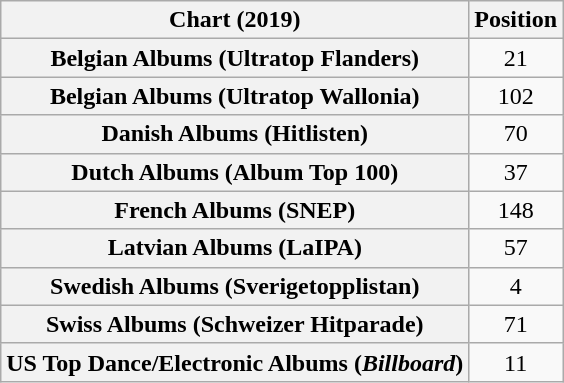<table class="wikitable sortable plainrowheaders" style="text-align:center">
<tr>
<th scope="col">Chart (2019)</th>
<th scope="col">Position</th>
</tr>
<tr>
<th scope="row">Belgian Albums (Ultratop Flanders)</th>
<td>21</td>
</tr>
<tr>
<th scope="row">Belgian Albums (Ultratop Wallonia)</th>
<td>102</td>
</tr>
<tr>
<th scope="row">Danish Albums (Hitlisten)</th>
<td>70</td>
</tr>
<tr>
<th scope="row">Dutch Albums (Album Top 100)</th>
<td>37</td>
</tr>
<tr>
<th scope="row">French Albums (SNEP)</th>
<td>148</td>
</tr>
<tr>
<th scope="row">Latvian Albums (LaIPA)</th>
<td>57</td>
</tr>
<tr>
<th scope="row">Swedish Albums (Sverigetopplistan)</th>
<td>4</td>
</tr>
<tr>
<th scope="row">Swiss Albums (Schweizer Hitparade)</th>
<td>71</td>
</tr>
<tr>
<th scope="row">US Top Dance/Electronic Albums (<em>Billboard</em>)</th>
<td>11</td>
</tr>
</table>
